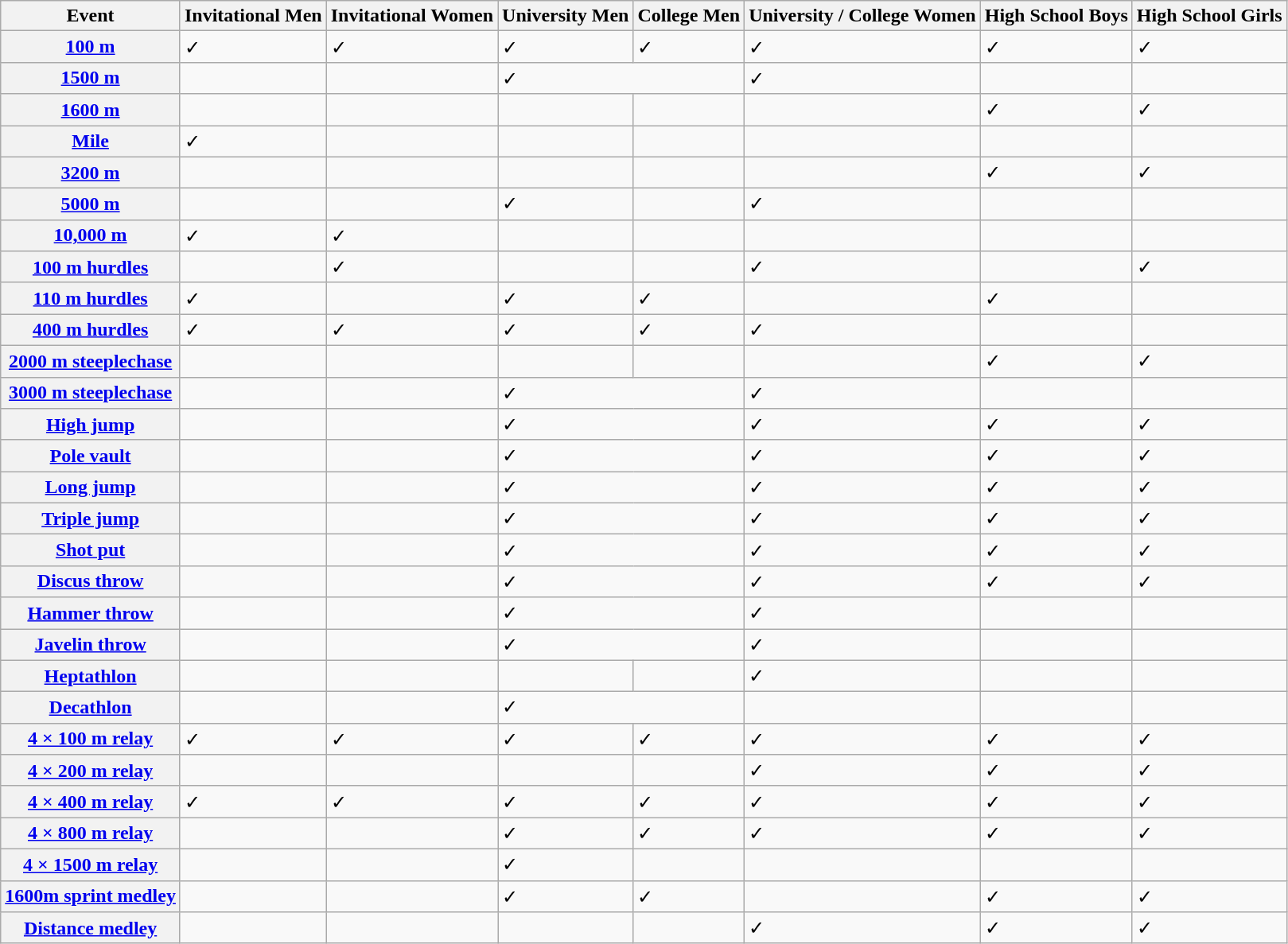<table class="wikitable plainrowheaders sticky-header defaultcenter col1left">
<tr>
<th scope="col">Event</th>
<th scope="col">Invitational Men</th>
<th scope="col">Invitational Women</th>
<th scope="col">University Men</th>
<th scope="col">College Men</th>
<th scope="col">University / College Women</th>
<th scope="col">High School Boys</th>
<th scope="col">High School Girls</th>
</tr>
<tr>
<th scope="row"><a href='#'>100 m</a></th>
<td>✓</td>
<td>✓</td>
<td>✓</td>
<td>✓</td>
<td>✓</td>
<td>✓</td>
<td>✓</td>
</tr>
<tr>
<th scope="row"><a href='#'>1500 m</a></th>
<td></td>
<td></td>
<td colspan=2>✓</td>
<td>✓</td>
<td></td>
<td></td>
</tr>
<tr>
<th scope="row"><a href='#'>1600 m</a></th>
<td></td>
<td></td>
<td></td>
<td></td>
<td></td>
<td>✓</td>
<td>✓</td>
</tr>
<tr>
<th scope="row"><a href='#'>Mile</a></th>
<td>✓</td>
<td></td>
<td></td>
<td></td>
<td></td>
<td></td>
<td></td>
</tr>
<tr>
<th scope="row"><a href='#'>3200 m</a></th>
<td></td>
<td></td>
<td></td>
<td></td>
<td></td>
<td>✓</td>
<td>✓</td>
</tr>
<tr>
<th scope="row"><a href='#'>5000 m</a></th>
<td></td>
<td></td>
<td>✓</td>
<td></td>
<td>✓</td>
<td></td>
<td></td>
</tr>
<tr>
<th scope="row"><a href='#'>10,000 m</a></th>
<td>✓</td>
<td>✓</td>
<td></td>
<td></td>
<td></td>
<td></td>
<td></td>
</tr>
<tr>
<th scope="row"><a href='#'>100 m hurdles</a></th>
<td></td>
<td>✓</td>
<td></td>
<td></td>
<td>✓</td>
<td></td>
<td>✓</td>
</tr>
<tr>
<th scope="row"><a href='#'>110 m hurdles</a></th>
<td>✓</td>
<td></td>
<td>✓</td>
<td>✓</td>
<td></td>
<td>✓</td>
<td></td>
</tr>
<tr>
<th scope="row"><a href='#'>400 m hurdles</a></th>
<td>✓</td>
<td>✓</td>
<td>✓</td>
<td>✓</td>
<td>✓</td>
<td></td>
<td></td>
</tr>
<tr>
<th scope="row"><a href='#'>2000 m steeplechase</a></th>
<td></td>
<td></td>
<td></td>
<td></td>
<td></td>
<td>✓</td>
<td>✓</td>
</tr>
<tr>
<th scope="row"><a href='#'>3000 m steeplechase</a></th>
<td></td>
<td></td>
<td colspan=2>✓</td>
<td>✓</td>
<td></td>
<td></td>
</tr>
<tr>
<th scope="row"><a href='#'>High jump</a></th>
<td></td>
<td></td>
<td colspan=2>✓</td>
<td>✓</td>
<td>✓</td>
<td>✓</td>
</tr>
<tr>
<th scope="row"><a href='#'>Pole vault</a></th>
<td></td>
<td></td>
<td colspan=2>✓</td>
<td>✓</td>
<td>✓</td>
<td>✓</td>
</tr>
<tr>
<th scope="row"><a href='#'>Long jump</a></th>
<td></td>
<td></td>
<td colspan=2>✓</td>
<td>✓</td>
<td>✓</td>
<td>✓</td>
</tr>
<tr>
<th scope="row"><a href='#'>Triple jump</a></th>
<td></td>
<td></td>
<td colspan=2>✓</td>
<td>✓</td>
<td>✓</td>
<td>✓</td>
</tr>
<tr>
<th scope="row"><a href='#'>Shot put</a></th>
<td></td>
<td></td>
<td colspan=2>✓</td>
<td>✓</td>
<td>✓</td>
<td>✓</td>
</tr>
<tr>
<th scope="row"><a href='#'>Discus throw</a></th>
<td></td>
<td></td>
<td colspan=2>✓</td>
<td>✓</td>
<td>✓</td>
<td>✓</td>
</tr>
<tr>
<th scope="row"><a href='#'>Hammer throw</a></th>
<td></td>
<td></td>
<td colspan=2>✓</td>
<td>✓</td>
<td></td>
<td></td>
</tr>
<tr>
<th scope="row"><a href='#'>Javelin throw</a></th>
<td></td>
<td></td>
<td colspan=2>✓</td>
<td>✓</td>
<td></td>
<td></td>
</tr>
<tr>
<th scope="row"><a href='#'>Heptathlon</a></th>
<td></td>
<td></td>
<td></td>
<td></td>
<td>✓</td>
<td></td>
<td></td>
</tr>
<tr>
<th scope="row"><a href='#'>Decathlon</a></th>
<td></td>
<td></td>
<td colspan=2>✓</td>
<td></td>
<td></td>
<td></td>
</tr>
<tr>
<th scope="row"><a href='#'>4 × 100 m relay</a></th>
<td>✓</td>
<td>✓</td>
<td>✓</td>
<td>✓</td>
<td>✓</td>
<td>✓</td>
<td>✓</td>
</tr>
<tr>
<th scope="row"><a href='#'>4 × 200 m relay</a></th>
<td></td>
<td></td>
<td></td>
<td></td>
<td>✓</td>
<td>✓</td>
<td>✓</td>
</tr>
<tr>
<th scope="row"><a href='#'>4 × 400 m relay</a></th>
<td>✓</td>
<td>✓</td>
<td>✓</td>
<td>✓</td>
<td>✓</td>
<td>✓</td>
<td>✓</td>
</tr>
<tr>
<th scope="row"><a href='#'>4 × 800 m relay</a></th>
<td></td>
<td></td>
<td>✓</td>
<td>✓</td>
<td>✓</td>
<td>✓</td>
<td>✓</td>
</tr>
<tr>
<th scope="row"><a href='#'>4 × 1500 m relay</a></th>
<td></td>
<td></td>
<td>✓</td>
<td></td>
<td></td>
<td></td>
<td></td>
</tr>
<tr>
<th scope="row"><a href='#'>1600m sprint medley</a></th>
<td></td>
<td></td>
<td>✓</td>
<td>✓</td>
<td></td>
<td>✓</td>
<td>✓</td>
</tr>
<tr>
<th scope="row"><a href='#'>Distance medley</a></th>
<td></td>
<td></td>
<td></td>
<td></td>
<td>✓</td>
<td>✓</td>
<td>✓</td>
</tr>
</table>
